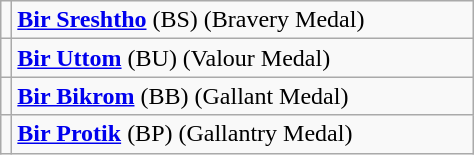<table class="wikitable">
<tr>
<td></td>
<td width="10"><strong><a href='#'>Bir Sreshtho</a></strong> (BS) (Bravery Medal)</td>
</tr>
<tr>
<td></td>
<td width="300"><strong><a href='#'>Bir Uttom</a></strong> (BU) (Valour Medal)</td>
</tr>
<tr>
<td></td>
<td width="300"><strong><a href='#'>Bir Bikrom</a></strong> (BB) (Gallant Medal)</td>
</tr>
<tr>
<td></td>
<td width="300"><strong><a href='#'>Bir Protik</a></strong> (BP) (Gallantry Medal)</td>
</tr>
</table>
